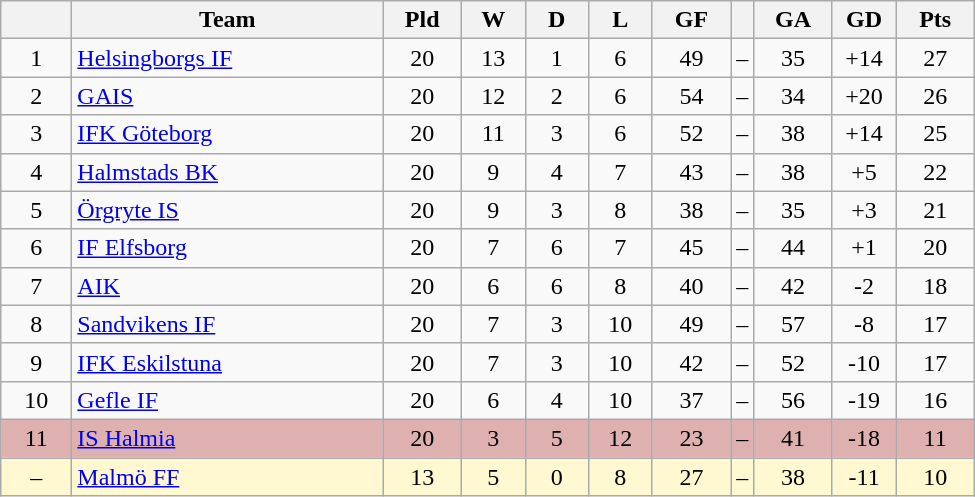<table class="wikitable" style="text-align: center;">
<tr>
<th style="width: 40px;"></th>
<th style="width: 200px;">Team</th>
<th style="width: 45px;">Pld</th>
<th style="width: 35px;">W</th>
<th style="width: 35px;">D</th>
<th style="width: 35px;">L</th>
<th style="width: 45px;">GF</th>
<th></th>
<th style="width: 45px;">GA</th>
<th style="width: 35px;">GD</th>
<th style="width: 45px;">Pts</th>
</tr>
<tr>
<td>1</td>
<td style="text-align: left;"><a href='#'>Helsingborgs IF</a></td>
<td>20</td>
<td>13</td>
<td>1</td>
<td>6</td>
<td>49</td>
<td>–</td>
<td>35</td>
<td>+14</td>
<td>27</td>
</tr>
<tr>
<td>2</td>
<td style="text-align: left;"><a href='#'>GAIS</a></td>
<td>20</td>
<td>12</td>
<td>2</td>
<td>6</td>
<td>54</td>
<td>–</td>
<td>34</td>
<td>+20</td>
<td>26</td>
</tr>
<tr>
<td>3</td>
<td style="text-align: left;"><a href='#'>IFK Göteborg</a></td>
<td>20</td>
<td>11</td>
<td>3</td>
<td>6</td>
<td>52</td>
<td>–</td>
<td>38</td>
<td>+14</td>
<td>25</td>
</tr>
<tr>
<td>4</td>
<td style="text-align: left;"><a href='#'>Halmstads BK</a></td>
<td>20</td>
<td>9</td>
<td>4</td>
<td>7</td>
<td>43</td>
<td>–</td>
<td>38</td>
<td>+5</td>
<td>22</td>
</tr>
<tr>
<td>5</td>
<td style="text-align: left;"><a href='#'>Örgryte IS</a></td>
<td>20</td>
<td>9</td>
<td>3</td>
<td>8</td>
<td>38</td>
<td>–</td>
<td>35</td>
<td>+3</td>
<td>21</td>
</tr>
<tr>
<td>6</td>
<td style="text-align: left;"><a href='#'>IF Elfsborg</a></td>
<td>20</td>
<td>7</td>
<td>6</td>
<td>7</td>
<td>45</td>
<td>–</td>
<td>44</td>
<td>+1</td>
<td>20</td>
</tr>
<tr>
<td>7</td>
<td style="text-align: left;"><a href='#'>AIK</a></td>
<td>20</td>
<td>6</td>
<td>6</td>
<td>8</td>
<td>40</td>
<td>–</td>
<td>42</td>
<td>-2</td>
<td>18</td>
</tr>
<tr>
<td>8</td>
<td style="text-align: left;"><a href='#'>Sandvikens IF</a></td>
<td>20</td>
<td>7</td>
<td>3</td>
<td>10</td>
<td>49</td>
<td>–</td>
<td>57</td>
<td>-8</td>
<td>17</td>
</tr>
<tr>
<td>9</td>
<td style="text-align: left;"><a href='#'>IFK Eskilstuna</a></td>
<td>20</td>
<td>7</td>
<td>3</td>
<td>10</td>
<td>42</td>
<td>–</td>
<td>52</td>
<td>-10</td>
<td>17</td>
</tr>
<tr>
<td>10</td>
<td style="text-align: left;"><a href='#'>Gefle IF</a></td>
<td>20</td>
<td>6</td>
<td>4</td>
<td>10</td>
<td>37</td>
<td>–</td>
<td>56</td>
<td>-19</td>
<td>16</td>
</tr>
<tr style="background: #deb0b0">
<td>11</td>
<td style="text-align: left;"><a href='#'>IS Halmia</a></td>
<td>20</td>
<td>3</td>
<td>5</td>
<td>12</td>
<td>23</td>
<td>–</td>
<td>41</td>
<td>-18</td>
<td>11</td>
</tr>
<tr style="background: #fff8d1">
<td>–</td>
<td style="text-align: left;"><a href='#'>Malmö FF</a></td>
<td>13</td>
<td>5</td>
<td>0</td>
<td>8</td>
<td>27</td>
<td>–</td>
<td>38</td>
<td>-11</td>
<td>10</td>
</tr>
</table>
